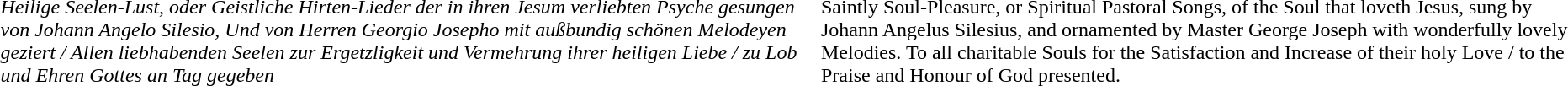<table>
<tr>
<td><em>Heilige Seelen-Lust, oder Geistliche Hirten-Lieder der in ihren Jesum verliebten Psyche gesungen von Johann Angelo Silesio, Und von Herren Georgio Josepho mit außbundig schönen Melodeyen geziert / Allen liebhabenden Seelen zur Ergetzligkeit und Vermehrung ihrer heiligen Liebe / zu Lob und Ehren Gottes an Tag gegeben</em></td>
<td>Saintly Soul-Pleasure, or Spiritual Pastoral Songs, of the Soul that loveth Jesus, sung by Johann Angelus Silesius, and ornamented by Master George Joseph with wonderfully lovely Melodies. To all charitable Souls for the Satisfaction and Increase of their holy Love / to the Praise and Honour of God presented.</td>
</tr>
</table>
